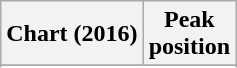<table class="wikitable sortable plainrowheaders" style="text-align:center">
<tr>
<th scope="col">Chart (2016)</th>
<th scope="col">Peak<br> position</th>
</tr>
<tr>
</tr>
<tr>
</tr>
<tr>
</tr>
<tr>
</tr>
<tr>
</tr>
<tr>
</tr>
<tr>
</tr>
</table>
